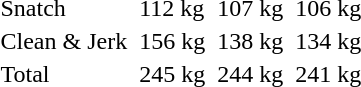<table>
<tr>
<td>Snatch</td>
<td></td>
<td>112 kg</td>
<td></td>
<td>107 kg</td>
<td></td>
<td>106 kg</td>
</tr>
<tr>
<td>Clean & Jerk</td>
<td></td>
<td>156 kg</td>
<td></td>
<td>138 kg</td>
<td></td>
<td>134 kg</td>
</tr>
<tr>
<td>Total</td>
<td></td>
<td>245 kg</td>
<td></td>
<td>244 kg</td>
<td></td>
<td>241 kg</td>
</tr>
</table>
